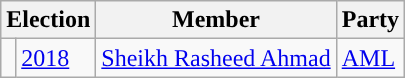<table class="wikitable">
<tr>
<th colspan="2">Election</th>
<th>Member</th>
<th>Party</th>
</tr>
<tr>
<td style="background-color: "></td>
<td><a href='#'>2018</a></td>
<td><a href='#'>Sheikh Rasheed Ahmad</a></td>
<td><a href='#'>AML</a></td>
</tr>
</table>
